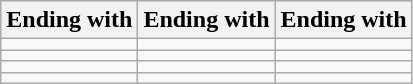<table class="wikitable" style="text-align: center;">
<tr>
<th>Ending with </th>
<th>Ending with </th>
<th>Ending with </th>
</tr>
<tr>
<td></td>
<td></td>
<td></td>
</tr>
<tr>
<td></td>
<td></td>
<td></td>
</tr>
<tr>
<td></td>
<td></td>
<td></td>
</tr>
<tr>
<td></td>
<td></td>
<td></td>
</tr>
</table>
